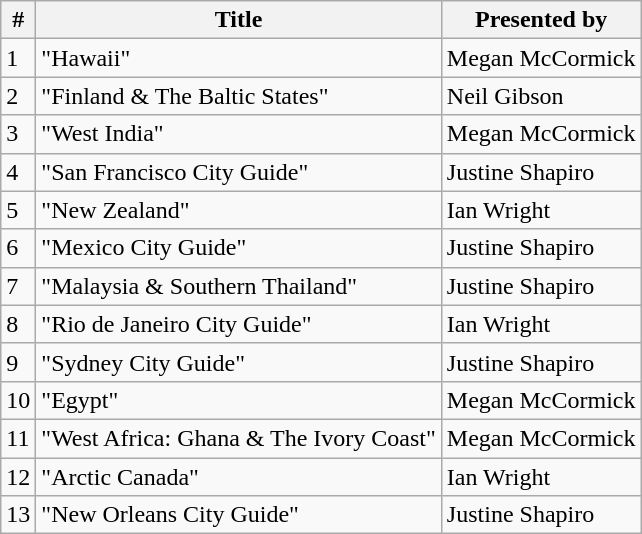<table class="wikitable">
<tr>
<th>#</th>
<th>Title</th>
<th>Presented by</th>
</tr>
<tr>
<td>1</td>
<td>"Hawaii"</td>
<td>Megan McCormick</td>
</tr>
<tr>
<td>2</td>
<td>"Finland & The Baltic States"</td>
<td>Neil Gibson</td>
</tr>
<tr>
<td>3</td>
<td>"West India"</td>
<td>Megan McCormick</td>
</tr>
<tr>
<td>4</td>
<td>"San Francisco City Guide"</td>
<td>Justine Shapiro</td>
</tr>
<tr>
<td>5</td>
<td>"New Zealand"</td>
<td>Ian Wright</td>
</tr>
<tr>
<td>6</td>
<td>"Mexico City Guide"</td>
<td>Justine Shapiro</td>
</tr>
<tr>
<td>7</td>
<td>"Malaysia & Southern Thailand"</td>
<td>Justine Shapiro</td>
</tr>
<tr>
<td>8</td>
<td>"Rio de Janeiro City Guide"</td>
<td>Ian Wright</td>
</tr>
<tr>
<td>9</td>
<td>"Sydney City Guide"</td>
<td>Justine Shapiro</td>
</tr>
<tr>
<td>10</td>
<td>"Egypt"</td>
<td>Megan McCormick</td>
</tr>
<tr>
<td>11</td>
<td>"West Africa: Ghana & The Ivory Coast"</td>
<td>Megan McCormick</td>
</tr>
<tr>
<td>12</td>
<td>"Arctic Canada"</td>
<td>Ian Wright</td>
</tr>
<tr>
<td>13</td>
<td>"New Orleans City Guide"</td>
<td>Justine Shapiro</td>
</tr>
</table>
